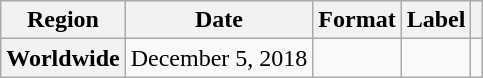<table class="wikitable">
<tr>
<th scope="col">Region</th>
<th scope="col">Date</th>
<th scope="col">Format</th>
<th scope="col">Label</th>
<th scope="col"></th>
</tr>
<tr>
<th scope="row">Worldwide</th>
<td>December 5, 2018</td>
<td></td>
<td></td>
<td></td>
</tr>
</table>
